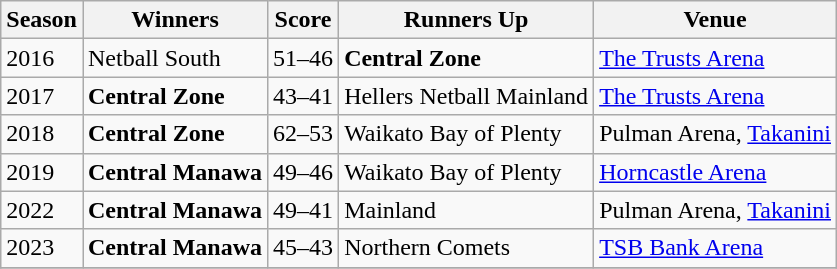<table class="wikitable collapsible">
<tr>
<th>Season</th>
<th>Winners</th>
<th>Score</th>
<th>Runners Up</th>
<th>Venue</th>
</tr>
<tr>
<td>2016</td>
<td>Netball South</td>
<td>51–46</td>
<td><strong>Central Zone</strong></td>
<td><a href='#'>The Trusts Arena</a></td>
</tr>
<tr>
<td>2017</td>
<td><strong>Central Zone</strong></td>
<td>43–41</td>
<td>Hellers Netball Mainland</td>
<td><a href='#'>The Trusts Arena</a></td>
</tr>
<tr>
<td>2018</td>
<td><strong>Central Zone</strong></td>
<td>62–53</td>
<td>Waikato Bay of Plenty</td>
<td>Pulman Arena, <a href='#'>Takanini</a></td>
</tr>
<tr>
<td>2019</td>
<td><strong>Central Manawa</strong></td>
<td>49–46</td>
<td>Waikato Bay of Plenty</td>
<td><a href='#'>Horncastle Arena</a></td>
</tr>
<tr>
<td>2022</td>
<td><strong>Central Manawa</strong></td>
<td>49–41</td>
<td>Mainland</td>
<td>Pulman Arena, <a href='#'>Takanini</a></td>
</tr>
<tr>
<td>2023</td>
<td><strong>Central Manawa</strong></td>
<td>45–43</td>
<td>Northern Comets</td>
<td><a href='#'>TSB Bank Arena</a></td>
</tr>
<tr>
</tr>
</table>
